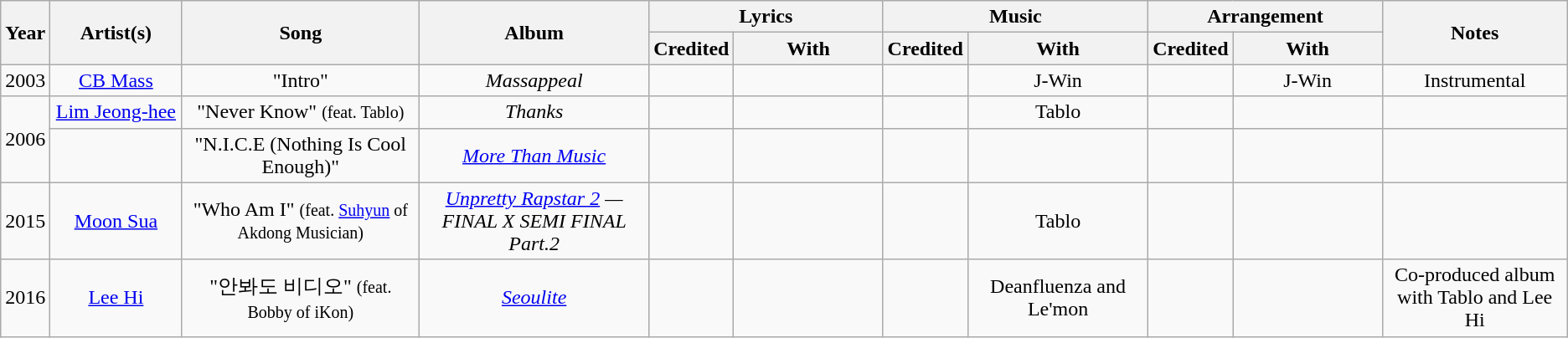<table class="wikitable" style="text-align:center;">
<tr>
<th rowspan="2">Year</th>
<th rowspan="2" style="width:9em;">Artist(s)</th>
<th rowspan="2" style="width:20em;">Song</th>
<th rowspan="2" style="width:18em;">Album</th>
<th colspan="2" style="width:13em;">Lyrics</th>
<th colspan="2" style="width:13em;">Music</th>
<th colspan="2" style="width:13em;">Arrangement</th>
<th rowspan="2" style="width:13em;">Notes</th>
</tr>
<tr>
<th width="50px">Credited</th>
<th width="200px">With</th>
<th width="50px">Credited</th>
<th width="200px">With</th>
<th width="50px">Credited</th>
<th width="200px">With</th>
</tr>
<tr>
<td>2003</td>
<td><a href='#'>CB Mass</a></td>
<td>"Intro"</td>
<td><em>Massappeal</em></td>
<td></td>
<td></td>
<td></td>
<td>J-Win</td>
<td></td>
<td>J-Win</td>
<td>Instrumental</td>
</tr>
<tr>
<td rowspan="2">2006</td>
<td><a href='#'>Lim Jeong-hee</a></td>
<td>"Never Know" <small>(feat. Tablo)</small></td>
<td><em>Thanks</em></td>
<td></td>
<td></td>
<td></td>
<td>Tablo</td>
<td></td>
<td></td>
<td></td>
</tr>
<tr>
<td></td>
<td>"N.I.C.E (Nothing Is Cool Enough)"</td>
<td><em><a href='#'>More Than Music</a></em></td>
<td></td>
<td></td>
<td></td>
<td></td>
<td></td>
<td></td>
<td></td>
</tr>
<tr>
<td>2015</td>
<td><a href='#'>Moon Sua</a></td>
<td>"Who Am I" <small>(feat. <a href='#'>Suhyun</a> of Akdong Musician)</small></td>
<td><em><a href='#'>Unpretty Rapstar 2</a> — FINAL X SEMI FINAL Part.2</em></td>
<td></td>
<td></td>
<td></td>
<td>Tablo</td>
<td></td>
<td></td>
<td></td>
</tr>
<tr>
<td>2016</td>
<td><a href='#'>Lee Hi</a></td>
<td>"안봐도 비디오" <small>(feat. Bobby of iKon)</small></td>
<td><em><a href='#'>Seoulite</a></em></td>
<td></td>
<td></td>
<td></td>
<td>Deanfluenza and Le'mon</td>
<td></td>
<td></td>
<td>Co-produced album with Tablo and Lee Hi</td>
</tr>
</table>
